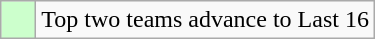<table class="wikitable">
<tr>
<td style="background: #ccffcc;">    </td>
<td>Top two teams advance to Last 16</td>
</tr>
</table>
